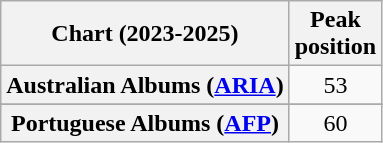<table class="wikitable sortable plainrowheaders" style="text-align:center">
<tr>
<th scope="col">Chart (2023-2025)</th>
<th scope="col">Peak<br>position</th>
</tr>
<tr>
<th scope="row">Australian Albums (<a href='#'>ARIA</a>)</th>
<td>53</td>
</tr>
<tr>
</tr>
<tr>
</tr>
<tr>
</tr>
<tr>
<th scope="row">Portuguese Albums (<a href='#'>AFP</a>)</th>
<td>60</td>
</tr>
</table>
